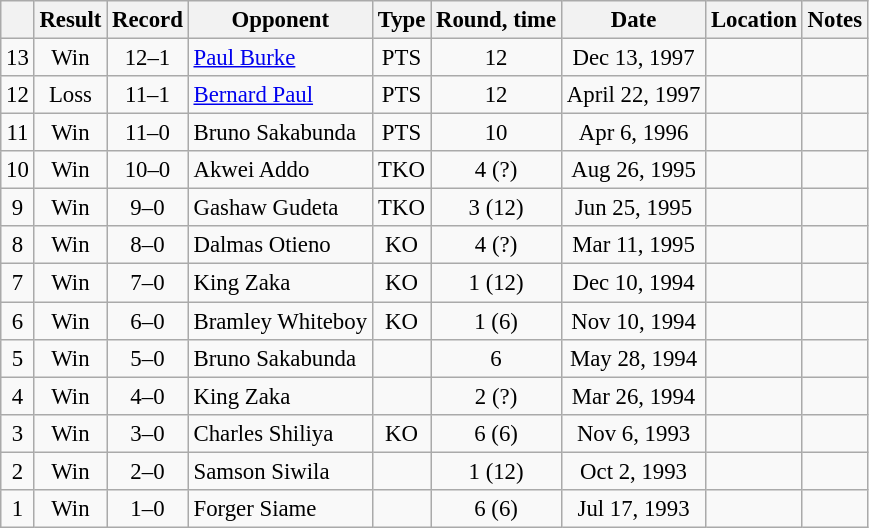<table class="wikitable" style="text-align:center; font-size:95%">
<tr>
<th></th>
<th>Result</th>
<th>Record</th>
<th>Opponent</th>
<th>Type</th>
<th>Round, time</th>
<th>Date</th>
<th>Location</th>
<th>Notes</th>
</tr>
<tr>
<td>13</td>
<td>Win</td>
<td>12–1</td>
<td style="text-align:left;"> <a href='#'>Paul Burke</a></td>
<td>PTS</td>
<td>12</td>
<td>Dec 13, 1997</td>
<td style="text-align:left;"> </td>
<td style="text-align:left;"></td>
</tr>
<tr>
<td>12</td>
<td>Loss</td>
<td>11–1</td>
<td style="text-align:left;"> <a href='#'>Bernard Paul</a></td>
<td>PTS</td>
<td>12</td>
<td>April 22, 1997</td>
<td style="text-align:left;"> </td>
<td style="text-align:left;"></td>
</tr>
<tr>
<td>11</td>
<td>Win</td>
<td>11–0</td>
<td style="text-align:left;"> Bruno Sakabunda</td>
<td>PTS</td>
<td>10</td>
<td>Apr 6, 1996</td>
<td style="text-align:left;"> </td>
<td></td>
</tr>
<tr>
<td>10</td>
<td>Win</td>
<td>10–0</td>
<td style="text-align:left;"> Akwei Addo</td>
<td>TKO</td>
<td>4 (?)</td>
<td>Aug 26, 1995</td>
<td style="text-align:left;"> </td>
<td></td>
</tr>
<tr>
<td>9</td>
<td>Win</td>
<td>9–0</td>
<td style="text-align:left;"> Gashaw Gudeta</td>
<td>TKO</td>
<td>3 (12)</td>
<td>Jun 25, 1995</td>
<td style="text-align:left;"> </td>
<td style="text-align:left;"></td>
</tr>
<tr>
<td>8</td>
<td>Win</td>
<td>8–0</td>
<td style="text-align:left;"> Dalmas Otieno</td>
<td>KO</td>
<td>4 (?)</td>
<td>Mar 11, 1995</td>
<td style="text-align:left;"> </td>
<td></td>
</tr>
<tr>
<td>7</td>
<td>Win</td>
<td>7–0</td>
<td style="text-align:left;"> King Zaka</td>
<td>KO</td>
<td>1 (12)</td>
<td>Dec 10, 1994</td>
<td style="text-align:left;"> </td>
<td style="text-align:left;"></td>
</tr>
<tr>
<td>6</td>
<td>Win</td>
<td>6–0</td>
<td style="text-align:left;"> Bramley Whiteboy</td>
<td>KO</td>
<td>1 (6)</td>
<td>Nov 10, 1994</td>
<td style="text-align:left;"> </td>
<td></td>
</tr>
<tr>
<td>5</td>
<td>Win</td>
<td>5–0</td>
<td style="text-align:left;"> Bruno Sakabunda</td>
<td></td>
<td>6</td>
<td>May 28, 1994</td>
<td style="text-align:left;"> </td>
<td></td>
</tr>
<tr>
<td>4</td>
<td>Win</td>
<td>4–0</td>
<td style="text-align:left;"> King Zaka</td>
<td></td>
<td>2 (?)</td>
<td>Mar 26, 1994</td>
<td style="text-align:left;"> </td>
<td></td>
</tr>
<tr>
<td>3</td>
<td>Win</td>
<td>3–0</td>
<td style="text-align:left;"> Charles Shiliya</td>
<td>KO</td>
<td>6 (6)</td>
<td>Nov 6, 1993</td>
<td style="text-align:left;"> </td>
<td></td>
</tr>
<tr>
<td>2</td>
<td>Win</td>
<td>2–0</td>
<td style="text-align:left;"> Samson Siwila</td>
<td></td>
<td>1 (12)</td>
<td>Oct 2, 1993</td>
<td style="text-align:left;"> </td>
<td style="text-align:left;"></td>
</tr>
<tr>
<td>1</td>
<td>Win</td>
<td>1–0</td>
<td style="text-align:left;"> Forger Siame</td>
<td></td>
<td>6 (6)</td>
<td>Jul 17, 1993</td>
<td style="text-align:left;"> </td>
<td></td>
</tr>
</table>
